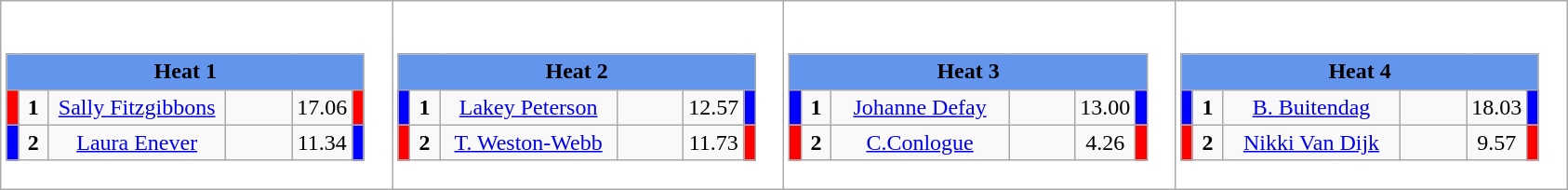<table class="wikitable" style="background:#fff;">
<tr>
<td><div><br><table class="wikitable">
<tr>
<td colspan="6"  style="text-align:center; background:#6495ed;"><strong>Heat 1</strong></td>
</tr>
<tr>
<td style="width:01px; background: #f00;"></td>
<td style="width:14px; text-align:center;"><strong>1</strong></td>
<td style="width:120px; text-align:center;"><a href='#'>Sally Fitzgibbons</a></td>
<td style="width:40px; text-align:center;"></td>
<td style="width:20px; text-align:center;">17.06</td>
<td style="width:01px; background: #f00;"></td>
</tr>
<tr>
<td style="width:01px; background: #00f;"></td>
<td style="width:14px; text-align:center;"><strong>2</strong></td>
<td style="width:120px; text-align:center;"><a href='#'>Laura Enever</a></td>
<td style="width:40px; text-align:center;"></td>
<td style="width:20px; text-align:center;">11.34</td>
<td style="width:01px; background: #00f;"></td>
</tr>
</table>
</div></td>
<td><div><br><table class="wikitable">
<tr>
<td colspan="6"  style="text-align:center; background:#6495ed;"><strong>Heat 2</strong></td>
</tr>
<tr>
<td style="width:01px; background: #00f;"></td>
<td style="width:14px; text-align:center;"><strong>1</strong></td>
<td style="width:120px; text-align:center;"><a href='#'>Lakey Peterson</a></td>
<td style="width:40px; text-align:center;"></td>
<td style="width:20px; text-align:center;">12.57</td>
<td style="width:01px; background: #00f;"></td>
</tr>
<tr>
<td style="width:01px; background: #f00;"></td>
<td style="width:14px; text-align:center;"><strong>2</strong></td>
<td style="width:120px; text-align:center;"><a href='#'>T. Weston-Webb</a></td>
<td style="width:40px; text-align:center;"></td>
<td style="width:20px; text-align:center;">11.73</td>
<td style="width:01px; background: #f00;"></td>
</tr>
</table>
</div></td>
<td><div><br><table class="wikitable">
<tr>
<td colspan="6"  style="text-align:center; background:#6495ed;"><strong>Heat 3</strong></td>
</tr>
<tr>
<td style="width:01px; background: #00f;"></td>
<td style="width:14px; text-align:center;"><strong>1</strong></td>
<td style="width:120px; text-align:center;"><a href='#'>Johanne Defay</a></td>
<td style="width:40px; text-align:center;"></td>
<td style="width:20px; text-align:center;">13.00</td>
<td style="width:01px; background: #00f;"></td>
</tr>
<tr>
<td style="width:01px; background: #f00;"></td>
<td style="width:14px; text-align:center;"><strong>2</strong></td>
<td style="width:120px; text-align:center;"><a href='#'>C.Conlogue</a></td>
<td style="width:40px; text-align:center;"></td>
<td style="width:20px; text-align:center;">4.26</td>
<td style="width:01px; background: #f00;"></td>
</tr>
</table>
</div></td>
<td><div><br><table class="wikitable">
<tr>
<td colspan="6"  style="text-align:center; background:#6495ed;"><strong>Heat 4</strong></td>
</tr>
<tr>
<td style="width:01px; background: #00f;"></td>
<td style="width:14px; text-align:center;"><strong>1</strong></td>
<td style="width:120px; text-align:center;"><a href='#'>B. Buitendag</a></td>
<td style="width:40px; text-align:center;"></td>
<td style="width:20px; text-align:center;">18.03</td>
<td style="width:01px; background: #00f;"></td>
</tr>
<tr>
<td style="width:01px; background: #f00;"></td>
<td style="width:14px; text-align:center;"><strong>2</strong></td>
<td style="width:120px; text-align:center;"><a href='#'>Nikki Van Dijk</a></td>
<td style="width:40px; text-align:center;"></td>
<td style="width:20px; text-align:center;">9.57</td>
<td style="width:01px; background: #f00;"></td>
</tr>
</table>
</div></td>
</tr>
</table>
